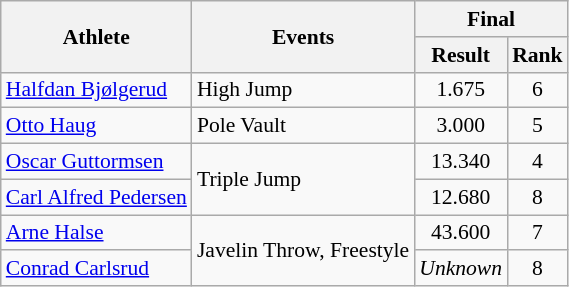<table class=wikitable style="font-size:90%">
<tr>
<th rowspan="2">Athlete</th>
<th rowspan="2">Events</th>
<th colspan="2">Final</th>
</tr>
<tr>
<th>Result</th>
<th>Rank</th>
</tr>
<tr>
<td><a href='#'>Halfdan Bjølgerud</a></td>
<td>High Jump</td>
<td align="center">1.675</td>
<td align="center">6</td>
</tr>
<tr>
<td><a href='#'>Otto Haug</a></td>
<td>Pole Vault</td>
<td align="center">3.000</td>
<td align="center">5</td>
</tr>
<tr>
<td><a href='#'>Oscar Guttormsen</a></td>
<td rowspan=2>Triple Jump</td>
<td align="center">13.340</td>
<td align="center">4</td>
</tr>
<tr>
<td><a href='#'>Carl Alfred Pedersen</a></td>
<td align="center">12.680</td>
<td align="center">8</td>
</tr>
<tr>
<td><a href='#'>Arne Halse</a></td>
<td rowspan=2>Javelin Throw, Freestyle</td>
<td align="center">43.600</td>
<td align="center">7</td>
</tr>
<tr>
<td><a href='#'>Conrad Carlsrud</a></td>
<td align="center"><em>Unknown</em></td>
<td align="center">8</td>
</tr>
</table>
